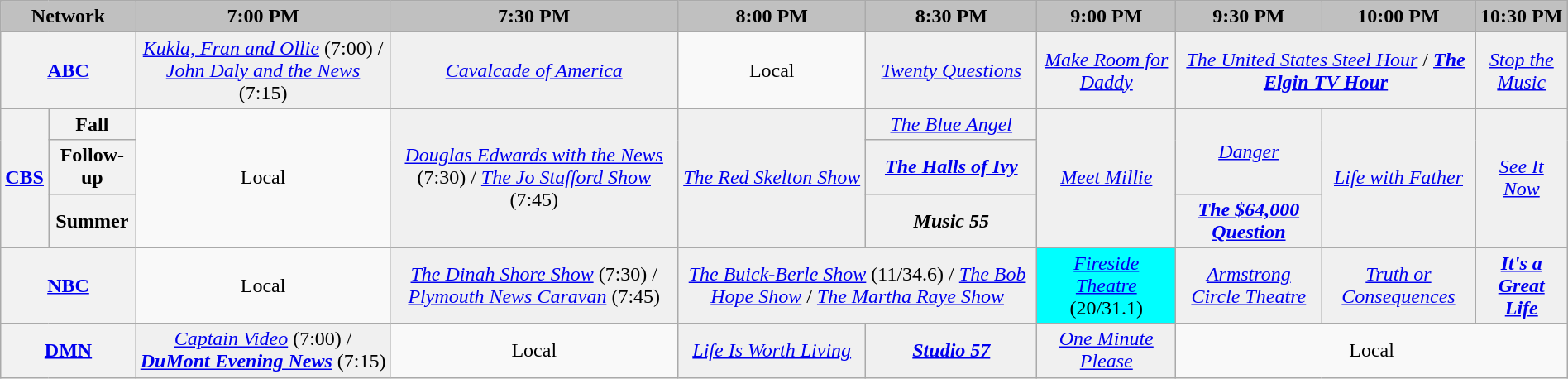<table class="wikitable" style="width:100%;margin-right:0;text-align:center">
<tr>
<th colspan="2" style="background-color:#C0C0C0;text-align:center">Network</th>
<th style="background-color:#C0C0C0;text-align:center">7:00 PM</th>
<th style="background-color:#C0C0C0;text-align:center">7:30 PM</th>
<th style="background-color:#C0C0C0;text-align:center">8:00 PM</th>
<th style="background-color:#C0C0C0;text-align:center">8:30 PM</th>
<th style="background-color:#C0C0C0;text-align:center">9:00 PM</th>
<th style="background-color:#C0C0C0;text-align:center">9:30 PM</th>
<th style="background-color:#C0C0C0;text-align:center">10:00 PM</th>
<th style="background-color:#C0C0C0;text-align:center">10:30 PM</th>
</tr>
<tr>
<th colspan="2"><a href='#'>ABC</a></th>
<td style="background:#F0F0F0;"><em><a href='#'>Kukla, Fran and Ollie</a></em> (7:00) / <em><a href='#'>John Daly and the News</a></em> (7:15)</td>
<td style="background:#F0F0F0;"><em><a href='#'>Cavalcade of America</a></em></td>
<td>Local</td>
<td style="background:#F0F0F0;"><em><a href='#'>Twenty Questions</a></em></td>
<td style="background:#F0F0F0;"><em><a href='#'>Make Room for Daddy</a></em></td>
<td colspan="2" style="background:#F0F0F0;"><em><a href='#'>The United States Steel Hour</a></em> / <strong><em><a href='#'>The Elgin TV Hour</a></em></strong></td>
<td style="background:#F0F0F0;"><em><a href='#'>Stop the Music</a></em></td>
</tr>
<tr>
<th rowspan="3"><a href='#'>CBS</a></th>
<th>Fall</th>
<td rowspan="3">Local</td>
<td style="background:#F0F0F0;" rowspan="3"><em><a href='#'>Douglas Edwards with the News</a></em> (7:30) / <em><a href='#'>The Jo Stafford Show</a></em> (7:45)</td>
<td style="background:#F0F0F0;" rowspan="3"><em><a href='#'>The Red Skelton Show</a></em></td>
<td style="background:#F0F0F0;"><em><a href='#'>The Blue Angel</a></em></td>
<td style="background:#F0F0F0;" rowspan="3"><em><a href='#'>Meet Millie</a></em></td>
<td style="background:#F0F0F0;" rowspan="2"><em><a href='#'>Danger</a></em></td>
<td style="background:#F0F0F0;" rowspan="3"><em><a href='#'>Life with Father</a></em></td>
<td style="background:#F0F0F0;" rowspan="3"><em><a href='#'>See It Now</a></em></td>
</tr>
<tr>
<th>Follow-up</th>
<td style="background:#F0F0F0;"><strong><em><a href='#'>The Halls of Ivy</a></em></strong></td>
</tr>
<tr>
<th>Summer</th>
<td style="background:#F0F0F0;"><strong><em>Music 55</em></strong></td>
<td style="background:#F0F0F0;"><strong><em><a href='#'>The $64,000 Question</a></em></strong></td>
</tr>
<tr>
<th colspan="2"><a href='#'>NBC</a></th>
<td>Local</td>
<td style="background:#F0F0F0;"><em><a href='#'>The Dinah Shore Show</a></em> (7:30) / <em><a href='#'>Plymouth News Caravan</a></em> (7:45)</td>
<td colspan="2" style="background:#F0F0F0;"><span><em><a href='#'>The Buick-Berle Show</a></em> (11/34.6)</span> / <em><a href='#'>The Bob Hope Show</a></em> / <em><a href='#'>The Martha Raye Show</a></em></td>
<td style="background:#00FFFF;"><em><a href='#'>Fireside Theatre</a></em> (20/31.1)</td>
<td style="background:#F0F0F0;"><em><a href='#'>Armstrong Circle Theatre</a></em></td>
<td style="background:#F0F0F0;"><em><a href='#'>Truth or Consequences</a></em></td>
<td style="background:#F0F0F0;"><strong><em><a href='#'>It's a Great Life</a></em></strong></td>
</tr>
<tr>
<th colspan="2"><a href='#'>DMN</a></th>
<td style="background:#F0F0F0;"><em><a href='#'>Captain Video</a></em> (7:00) / <strong><em><a href='#'>DuMont Evening News</a></em></strong> (7:15)</td>
<td>Local</td>
<td style="background:#F0F0F0;"><em><a href='#'>Life Is Worth Living</a></em></td>
<td style="background:#F0F0F0;"><strong><em><a href='#'>Studio 57</a></em></strong></td>
<td style="background:#F0F0F0;"><em><a href='#'>One Minute Please</a></em></td>
<td colspan=3>Local</td>
</tr>
</table>
